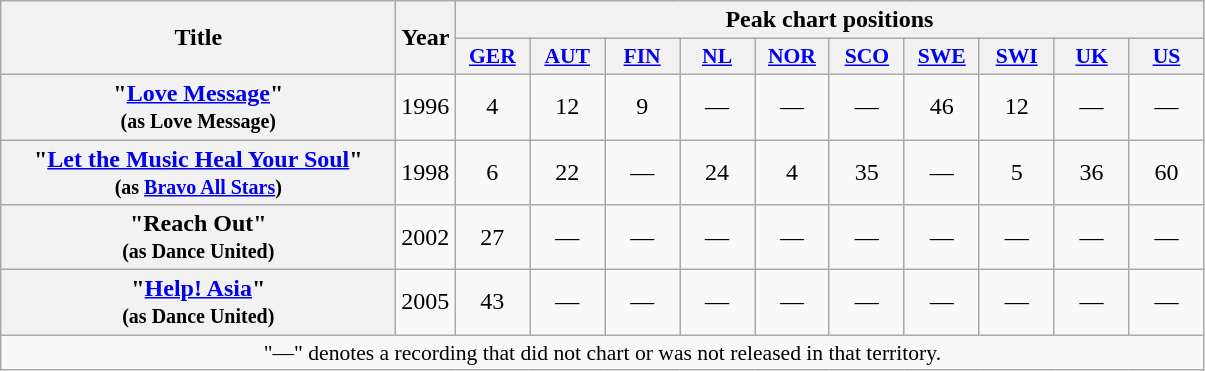<table class="wikitable plainrowheaders" style="text-align:center;">
<tr>
<th scope="col" rowspan="2" style="width:16em;">Title</th>
<th scope="col" rowspan="2">Year</th>
<th scope="col" colspan="10">Peak chart positions</th>
</tr>
<tr>
<th style="width:3em;font-size:90%"><a href='#'>GER</a><br></th>
<th style="width:3em;font-size:90%"><a href='#'>AUT</a><br></th>
<th style="width:3em;font-size:90%"><a href='#'>FIN</a><br></th>
<th style="width:3em;font-size:90%"><a href='#'>NL</a><br></th>
<th style="width:3em;font-size:90%"><a href='#'>NOR</a><br></th>
<th style="width:3em;font-size:90%"><a href='#'>SCO</a><br></th>
<th style="width:3em;font-size:90%"><a href='#'>SWE</a><br></th>
<th style="width:3em;font-size:90%"><a href='#'>SWI</a><br></th>
<th style="width:3em;font-size:90%"><a href='#'>UK</a><br></th>
<th style="width:3em;font-size:90%"><a href='#'>US</a><br></th>
</tr>
<tr>
<th scope="row">"<a href='#'>Love Message</a>"<br><small>(as Love Message)</small></th>
<td>1996</td>
<td>4</td>
<td>12</td>
<td>9</td>
<td>—</td>
<td>—</td>
<td>—</td>
<td>46</td>
<td>12</td>
<td>—</td>
<td>—</td>
</tr>
<tr>
<th scope="row">"<a href='#'>Let the Music Heal Your Soul</a>"<br><small>(as <a href='#'>Bravo All Stars</a>)</small></th>
<td>1998</td>
<td>6</td>
<td>22</td>
<td>—</td>
<td>24</td>
<td>4</td>
<td>35</td>
<td>—</td>
<td>5</td>
<td>36</td>
<td>60</td>
</tr>
<tr>
<th scope="row">"Reach Out"<br><small>(as Dance United)</small></th>
<td>2002</td>
<td>27</td>
<td>—</td>
<td>—</td>
<td>—</td>
<td>—</td>
<td>—</td>
<td>—</td>
<td>—</td>
<td>—</td>
<td>—</td>
</tr>
<tr>
<th scope="row">"<a href='#'>Help! Asia</a>"<br><small>(as Dance United)</small></th>
<td>2005</td>
<td>43</td>
<td>—</td>
<td>—</td>
<td>—</td>
<td>—</td>
<td>—</td>
<td>—</td>
<td>—</td>
<td>—</td>
<td>—</td>
</tr>
<tr>
<td colspan="12" style="font-size:90%">"—" denotes a recording that did not chart or was not released in that territory.</td>
</tr>
</table>
